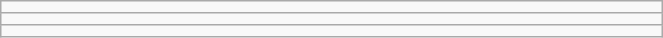<table class="wikitable" style=" text-align:center; font-size:110%;" width="35%">
<tr>
<td></td>
</tr>
<tr>
<td></td>
</tr>
<tr>
<td></td>
</tr>
</table>
